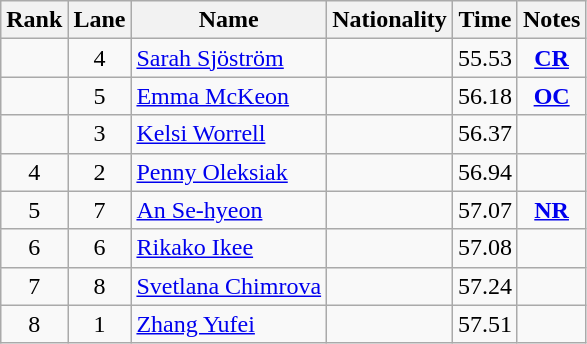<table class="wikitable sortable" style="text-align:center">
<tr>
<th>Rank</th>
<th>Lane</th>
<th>Name</th>
<th>Nationality</th>
<th>Time</th>
<th>Notes</th>
</tr>
<tr>
<td></td>
<td>4</td>
<td align=left><a href='#'>Sarah Sjöström</a></td>
<td align=left></td>
<td>55.53</td>
<td><strong><a href='#'>CR</a></strong></td>
</tr>
<tr>
<td></td>
<td>5</td>
<td align=left><a href='#'>Emma McKeon</a></td>
<td align=left></td>
<td>56.18</td>
<td><strong><a href='#'>OC</a></strong></td>
</tr>
<tr>
<td></td>
<td>3</td>
<td align=left><a href='#'>Kelsi Worrell</a></td>
<td align=left></td>
<td>56.37</td>
<td></td>
</tr>
<tr>
<td>4</td>
<td>2</td>
<td align=left><a href='#'>Penny Oleksiak</a></td>
<td align=left></td>
<td>56.94</td>
<td></td>
</tr>
<tr>
<td>5</td>
<td>7</td>
<td align=left><a href='#'>An Se-hyeon</a></td>
<td align=left></td>
<td>57.07</td>
<td><strong><a href='#'>NR</a></strong></td>
</tr>
<tr>
<td>6</td>
<td>6</td>
<td align=left><a href='#'>Rikako Ikee</a></td>
<td align=left></td>
<td>57.08</td>
<td></td>
</tr>
<tr>
<td>7</td>
<td>8</td>
<td align=left><a href='#'>Svetlana Chimrova</a></td>
<td align=left></td>
<td>57.24</td>
<td></td>
</tr>
<tr>
<td>8</td>
<td>1</td>
<td align=left><a href='#'>Zhang Yufei</a></td>
<td align=left></td>
<td>57.51</td>
<td></td>
</tr>
</table>
